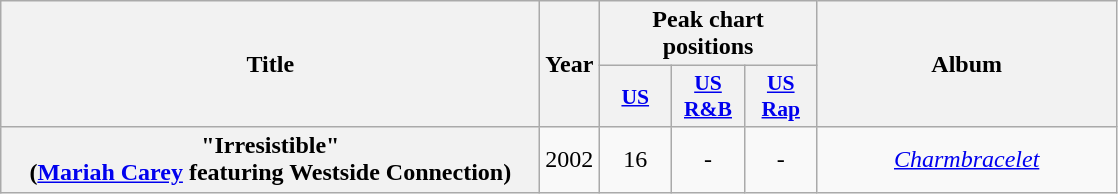<table class="wikitable plainrowheaders" style="text-align:center;">
<tr>
<th scope="col" rowspan="2" style="width:22em;">Title</th>
<th scope="col" rowspan="2" style="width:0.5em;">Year</th>
<th scope="col" colspan="3">Peak chart positions</th>
<th scope="col" rowspan="2" style="width:12em;">Album</th>
</tr>
<tr>
<th scope="col" style="width:2.9em;font-size:90%;"><a href='#'>US</a></th>
<th scope="col" style="width:2.9em;font-size:90%;"><a href='#'>US<br>R&B</a></th>
<th scope="col" style="width:2.9em;font-size:90%;"><a href='#'>US<br>Rap</a></th>
</tr>
<tr>
<th scope="row">"Irresistible"<br><span>(<a href='#'>Mariah Carey</a> featuring Westside Connection)</span></th>
<td rowspan="1">2002</td>
<td>16</td>
<td>-</td>
<td>-</td>
<td><em><a href='#'>Charmbracelet</a></em></td>
</tr>
</table>
